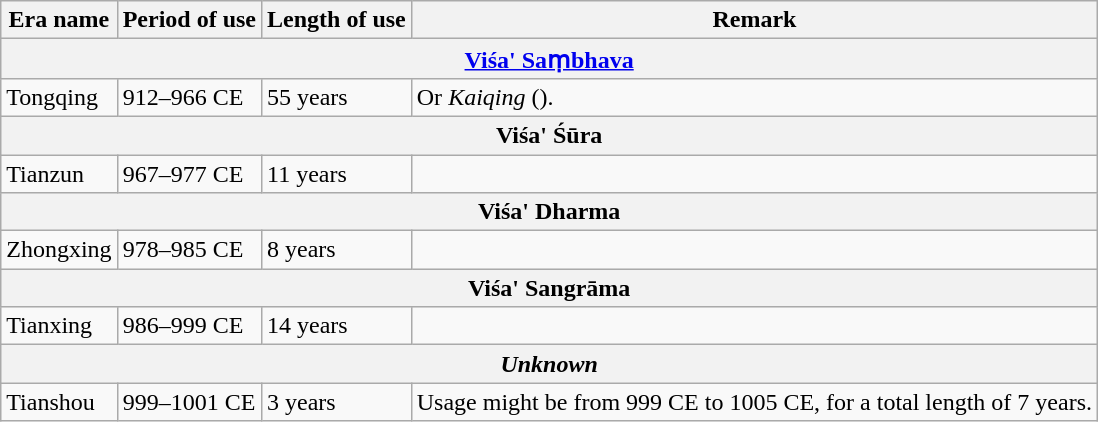<table class="wikitable">
<tr>
<th>Era name</th>
<th>Period of use</th>
<th>Length of use</th>
<th>Remark</th>
</tr>
<tr>
<th colspan="4"><a href='#'>Viśa' Saṃbhava</a><br></th>
</tr>
<tr>
<td>Tongqing<br></td>
<td>912–966 CE</td>
<td>55 years</td>
<td>Or <em>Kaiqing</em> ().</td>
</tr>
<tr>
<th colspan="4">Viśa' Śūra<br></th>
</tr>
<tr>
<td>Tianzun<br></td>
<td>967–977 CE</td>
<td>11 years</td>
<td></td>
</tr>
<tr>
<th colspan="4">Viśa' Dharma<br></th>
</tr>
<tr>
<td>Zhongxing<br></td>
<td>978–985 CE</td>
<td>8 years</td>
<td></td>
</tr>
<tr>
<th colspan="4">Viśa' Sangrāma<br></th>
</tr>
<tr>
<td>Tianxing<br></td>
<td>986–999 CE</td>
<td>14 years</td>
<td></td>
</tr>
<tr>
<th colspan="4"><em>Unknown</em></th>
</tr>
<tr>
<td>Tianshou<br></td>
<td>999–1001 CE</td>
<td>3 years</td>
<td>Usage might be from 999 CE to 1005 CE, for a total length of 7 years.</td>
</tr>
</table>
